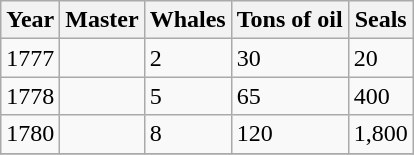<table class=" wikitable">
<tr>
<th>Year</th>
<th>Master</th>
<th>Whales</th>
<th>Tons of oil</th>
<th>Seals</th>
</tr>
<tr>
<td>1777</td>
<td></td>
<td>2</td>
<td>30</td>
<td>20</td>
</tr>
<tr>
<td>1778</td>
<td></td>
<td>5</td>
<td>65</td>
<td>400</td>
</tr>
<tr>
<td>1780</td>
<td></td>
<td>8</td>
<td>120</td>
<td>1,800</td>
</tr>
<tr>
</tr>
</table>
